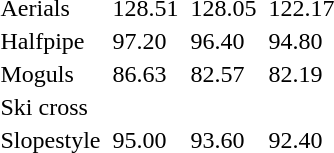<table>
<tr valign="top">
<td>Aerials<br></td>
<td></td>
<td>128.51</td>
<td></td>
<td>128.05</td>
<td></td>
<td>122.17</td>
</tr>
<tr valign="top">
<td>Halfpipe<br></td>
<td></td>
<td>97.20</td>
<td></td>
<td>96.40</td>
<td></td>
<td>94.80</td>
</tr>
<tr valign="top">
<td>Moguls<br></td>
<td></td>
<td>86.63</td>
<td></td>
<td>82.57</td>
<td></td>
<td>82.19</td>
</tr>
<tr valign="top">
<td>Ski cross<br></td>
<td colspan=2></td>
<td colspan=2></td>
<td colspan=2></td>
</tr>
<tr valign="top">
<td>Slopestyle<br></td>
<td></td>
<td>95.00</td>
<td></td>
<td>93.60</td>
<td></td>
<td>92.40</td>
</tr>
</table>
